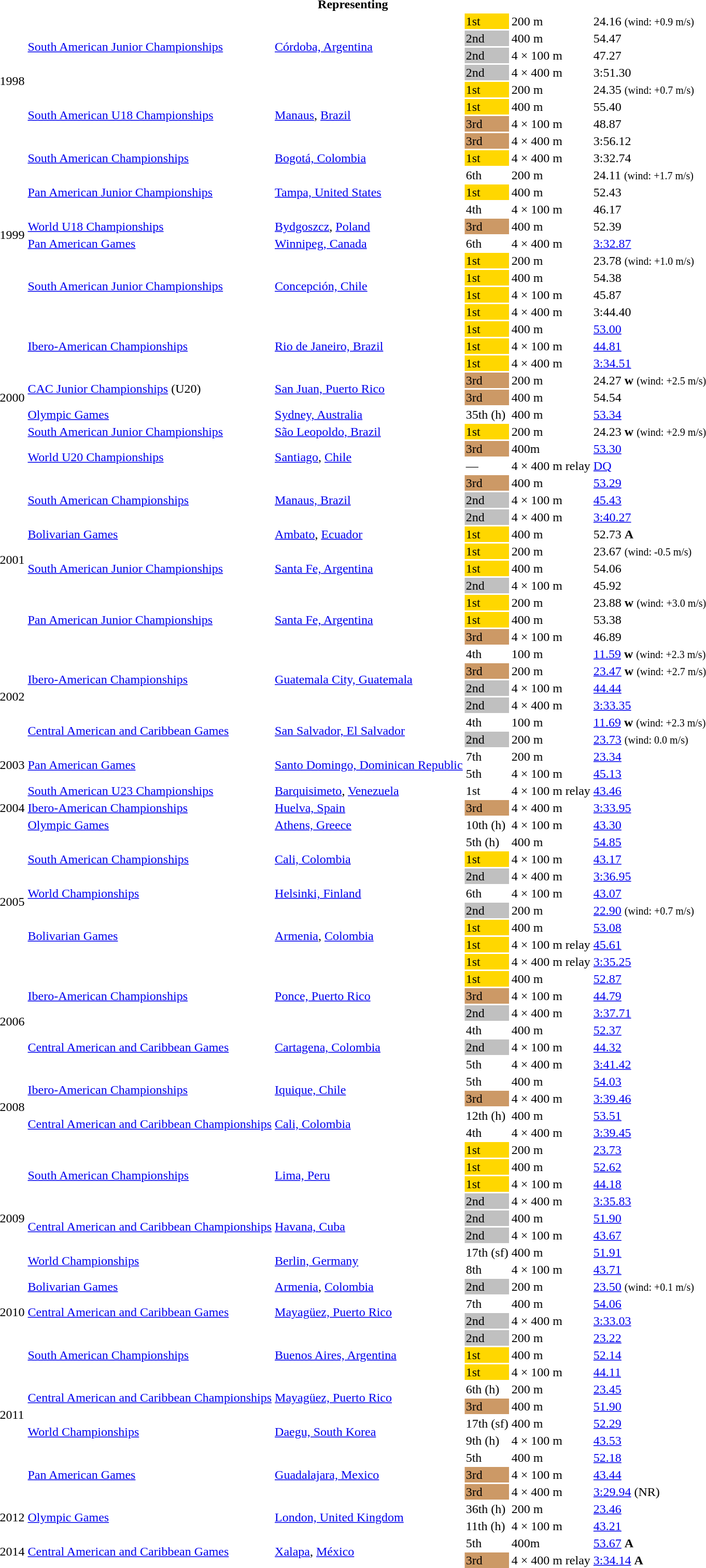<table>
<tr>
<th colspan="6">Representing </th>
</tr>
<tr>
<td rowspan=8>1998</td>
<td rowspan=4><a href='#'>South American Junior Championships</a></td>
<td rowspan=4><a href='#'>Córdoba, Argentina</a></td>
<td bgcolor=gold>1st</td>
<td>200 m</td>
<td>24.16 <small>(wind: +0.9 m/s)</small></td>
</tr>
<tr>
<td bgcolor=silver>2nd</td>
<td>400 m</td>
<td>54.47</td>
</tr>
<tr>
<td bgcolor=silver>2nd</td>
<td>4 × 100 m</td>
<td>47.27</td>
</tr>
<tr>
<td bgcolor=silver>2nd</td>
<td>4 × 400 m</td>
<td>3:51.30</td>
</tr>
<tr>
<td rowspan=4><a href='#'>South American U18 Championships</a></td>
<td rowspan=4><a href='#'>Manaus</a>, <a href='#'>Brazil</a></td>
<td bgcolor=gold>1st</td>
<td>200 m</td>
<td>24.35 <small>(wind: +0.7 m/s)</small></td>
</tr>
<tr>
<td bgcolor=gold>1st</td>
<td>400 m</td>
<td>55.40</td>
</tr>
<tr>
<td bgcolor=cc9966>3rd</td>
<td>4 × 100 m</td>
<td>48.87</td>
</tr>
<tr>
<td bgcolor=cc9966>3rd</td>
<td>4 × 400 m</td>
<td>3:56.12</td>
</tr>
<tr>
<td rowspan=10>1999</td>
<td><a href='#'>South American Championships</a></td>
<td><a href='#'>Bogotá, Colombia</a></td>
<td bgcolor=gold>1st</td>
<td>4 × 400 m</td>
<td>3:32.74</td>
</tr>
<tr>
<td rowspan=3><a href='#'>Pan American Junior Championships</a></td>
<td rowspan=3><a href='#'>Tampa, United States</a></td>
<td>6th</td>
<td>200 m</td>
<td>24.11 <small>(wind: +1.7 m/s)</small></td>
</tr>
<tr>
<td bgcolor=gold>1st</td>
<td>400 m</td>
<td>52.43</td>
</tr>
<tr>
<td>4th</td>
<td>4 × 100 m</td>
<td>46.17</td>
</tr>
<tr>
<td><a href='#'>World U18 Championships</a></td>
<td><a href='#'>Bydgoszcz</a>, <a href='#'>Poland</a></td>
<td bgcolor=cc9966>3rd</td>
<td>400 m</td>
<td>52.39</td>
</tr>
<tr>
<td><a href='#'>Pan American Games</a></td>
<td><a href='#'>Winnipeg, Canada</a></td>
<td>6th</td>
<td>4 × 400 m</td>
<td><a href='#'>3:32.87</a></td>
</tr>
<tr>
<td rowspan=4><a href='#'>South American Junior Championships</a></td>
<td rowspan=4><a href='#'>Concepción, Chile</a></td>
<td bgcolor=gold>1st</td>
<td>200 m</td>
<td>23.78 <small>(wind: +1.0 m/s)</small></td>
</tr>
<tr>
<td bgcolor=gold>1st</td>
<td>400 m</td>
<td>54.38</td>
</tr>
<tr>
<td bgcolor=gold>1st</td>
<td>4 × 100 m</td>
<td>45.87</td>
</tr>
<tr>
<td bgcolor=gold>1st</td>
<td>4 × 400 m</td>
<td>3:44.40</td>
</tr>
<tr>
<td rowspan=9>2000</td>
<td rowspan=3><a href='#'>Ibero-American Championships</a></td>
<td rowspan=3><a href='#'>Rio de Janeiro, Brazil</a></td>
<td bgcolor=gold>1st</td>
<td>400 m</td>
<td><a href='#'>53.00</a></td>
</tr>
<tr>
<td bgcolor=gold>1st</td>
<td>4 × 100 m</td>
<td><a href='#'>44.81</a></td>
</tr>
<tr>
<td bgcolor=gold>1st</td>
<td>4 × 400 m</td>
<td><a href='#'>3:34.51</a></td>
</tr>
<tr>
<td rowspan=2><a href='#'>CAC Junior Championships</a> (U20)</td>
<td rowspan=2><a href='#'>San Juan, Puerto Rico</a></td>
<td bgcolor=cc9966>3rd</td>
<td>200 m</td>
<td>24.27 <strong>w</strong> <small>(wind: +2.5 m/s)</small></td>
</tr>
<tr>
<td bgcolor=cc9966>3rd</td>
<td>400 m</td>
<td>54.54</td>
</tr>
<tr>
<td><a href='#'>Olympic Games</a></td>
<td><a href='#'>Sydney, Australia</a></td>
<td>35th (h)</td>
<td>400 m</td>
<td><a href='#'>53.34</a></td>
</tr>
<tr>
<td><a href='#'>South American Junior Championships</a></td>
<td><a href='#'>São Leopoldo, Brazil</a></td>
<td bgcolor=gold>1st</td>
<td>200 m</td>
<td>24.23 <strong>w</strong> <small>(wind: +2.9 m/s)</small></td>
</tr>
<tr>
<td rowspan=2><a href='#'>World U20 Championships</a></td>
<td rowspan=2><a href='#'>Santiago</a>, <a href='#'>Chile</a></td>
<td bgcolor="cc9966">3rd</td>
<td>400m</td>
<td><a href='#'>53.30</a></td>
</tr>
<tr>
<td>—</td>
<td>4 × 400 m relay</td>
<td><a href='#'>DQ</a></td>
</tr>
<tr>
<td rowspan=10>2001</td>
<td rowspan=3><a href='#'>South American Championships</a></td>
<td rowspan=3><a href='#'>Manaus, Brazil</a></td>
<td bgcolor=cc9966>3rd</td>
<td>400 m</td>
<td><a href='#'>53.29</a></td>
</tr>
<tr>
<td bgcolor=silver>2nd</td>
<td>4 × 100 m</td>
<td><a href='#'>45.43</a></td>
</tr>
<tr>
<td bgcolor=silver>2nd</td>
<td>4 × 400 m</td>
<td><a href='#'>3:40.27</a></td>
</tr>
<tr>
<td><a href='#'>Bolivarian Games</a></td>
<td><a href='#'>Ambato</a>, <a href='#'>Ecuador</a></td>
<td bgcolor=gold>1st</td>
<td>400 m</td>
<td>52.73 <strong>A</strong></td>
</tr>
<tr>
<td rowspan=3><a href='#'>South American Junior Championships</a></td>
<td rowspan=3><a href='#'>Santa Fe, Argentina</a></td>
<td bgcolor=gold>1st</td>
<td>200 m</td>
<td>23.67 <small>(wind: -0.5 m/s)</small></td>
</tr>
<tr>
<td bgcolor=gold>1st</td>
<td>400 m</td>
<td>54.06</td>
</tr>
<tr>
<td bgcolor=silver>2nd</td>
<td>4 × 100 m</td>
<td>45.92</td>
</tr>
<tr>
<td rowspan=3><a href='#'>Pan American Junior Championships</a></td>
<td rowspan=3><a href='#'>Santa Fe, Argentina</a></td>
<td bgcolor=gold>1st</td>
<td>200 m</td>
<td>23.88 <strong>w</strong> <small>(wind: +3.0 m/s)</small></td>
</tr>
<tr>
<td bgcolor=gold>1st</td>
<td>400 m</td>
<td>53.38</td>
</tr>
<tr>
<td bgcolor=cc9966>3rd</td>
<td>4 × 100 m</td>
<td>46.89</td>
</tr>
<tr>
<td rowspan=6>2002</td>
<td rowspan=4><a href='#'>Ibero-American Championships</a></td>
<td rowspan=4><a href='#'>Guatemala City, Guatemala</a></td>
<td>4th</td>
<td>100 m</td>
<td><a href='#'>11.59</a> <strong>w</strong> <small>(wind: +2.3 m/s)</small></td>
</tr>
<tr>
<td bgcolor=cc9966>3rd</td>
<td>200 m</td>
<td><a href='#'>23.47</a> <strong>w</strong> <small>(wind: +2.7 m/s)</small></td>
</tr>
<tr>
<td bgcolor=silver>2nd</td>
<td>4 × 100 m</td>
<td><a href='#'>44.44</a></td>
</tr>
<tr>
<td bgcolor=silver>2nd</td>
<td>4 × 400 m</td>
<td><a href='#'>3:33.35</a></td>
</tr>
<tr>
<td rowspan=2><a href='#'>Central American and Caribbean Games</a></td>
<td rowspan=2><a href='#'>San Salvador, El Salvador</a></td>
<td>4th</td>
<td>100 m</td>
<td><a href='#'>11.69</a> <strong>w</strong> <small>(wind: +2.3 m/s)</small></td>
</tr>
<tr>
<td bgcolor=silver>2nd</td>
<td>200 m</td>
<td><a href='#'>23.73</a> <small>(wind: 0.0 m/s)</small></td>
</tr>
<tr>
<td rowspan=2>2003</td>
<td rowspan=2><a href='#'>Pan American Games</a></td>
<td rowspan=2><a href='#'>Santo Domingo, Dominican Republic</a></td>
<td>7th</td>
<td>200 m</td>
<td><a href='#'>23.34</a></td>
</tr>
<tr>
<td>5th</td>
<td>4 × 100 m</td>
<td><a href='#'>45.13</a></td>
</tr>
<tr>
<td rowspan=3>2004</td>
<td><a href='#'>South American U23 Championships</a></td>
<td><a href='#'>Barquisimeto</a>, <a href='#'>Venezuela</a></td>
<td>1st </td>
<td>4 × 100 m relay</td>
<td><a href='#'>43.46</a></td>
</tr>
<tr>
<td><a href='#'>Ibero-American Championships</a></td>
<td><a href='#'>Huelva, Spain</a></td>
<td bgcolor=cc9966>3rd</td>
<td>4 × 400 m</td>
<td><a href='#'>3:33.95</a></td>
</tr>
<tr>
<td><a href='#'>Olympic Games</a></td>
<td><a href='#'>Athens, Greece</a></td>
<td>10th (h)</td>
<td>4 × 100 m</td>
<td><a href='#'>43.30</a></td>
</tr>
<tr>
<td rowspan=8>2005</td>
<td rowspan=3><a href='#'>South American Championships</a></td>
<td rowspan=3><a href='#'>Cali, Colombia</a></td>
<td>5th (h)</td>
<td>400 m</td>
<td><a href='#'>54.85</a></td>
</tr>
<tr>
<td bgcolor=gold>1st</td>
<td>4 × 100 m</td>
<td><a href='#'>43.17</a></td>
</tr>
<tr>
<td bgcolor=silver>2nd</td>
<td>4 × 400 m</td>
<td><a href='#'>3:36.95</a></td>
</tr>
<tr>
<td><a href='#'>World Championships</a></td>
<td><a href='#'>Helsinki, Finland</a></td>
<td>6th</td>
<td>4 × 100 m</td>
<td><a href='#'>43.07</a></td>
</tr>
<tr>
<td rowspan=4><a href='#'>Bolivarian Games</a></td>
<td rowspan=4><a href='#'>Armenia</a>, <a href='#'>Colombia</a></td>
<td bgcolor=silver>2nd</td>
<td>200 m</td>
<td><a href='#'>22.90</a> <small>(wind: +0.7 m/s)</small></td>
</tr>
<tr>
<td bgcolor=gold>1st</td>
<td>400 m</td>
<td><a href='#'>53.08</a></td>
</tr>
<tr>
<td bgcolor=gold>1st</td>
<td>4 × 100 m relay</td>
<td><a href='#'>45.61</a></td>
</tr>
<tr>
<td bgcolor=gold>1st</td>
<td>4 × 400 m relay</td>
<td><a href='#'>3:35.25</a></td>
</tr>
<tr>
<td rowspan=6>2006</td>
<td rowspan=3><a href='#'>Ibero-American Championships</a></td>
<td rowspan=3><a href='#'>Ponce, Puerto Rico</a></td>
<td bgcolor=gold>1st</td>
<td>400 m</td>
<td><a href='#'>52.87</a></td>
</tr>
<tr>
<td bgcolor=cc9966>3rd</td>
<td>4 × 100 m</td>
<td><a href='#'>44.79</a></td>
</tr>
<tr>
<td bgcolor=silver>2nd</td>
<td>4 × 400 m</td>
<td><a href='#'>3:37.71</a></td>
</tr>
<tr>
<td rowspan=3><a href='#'>Central American and Caribbean Games</a></td>
<td rowspan=3><a href='#'>Cartagena, Colombia</a></td>
<td>4th</td>
<td>400 m</td>
<td><a href='#'>52.37</a></td>
</tr>
<tr>
<td bgcolor=silver>2nd</td>
<td>4 × 100 m</td>
<td><a href='#'>44.32</a></td>
</tr>
<tr>
<td>5th</td>
<td>4 × 400 m</td>
<td><a href='#'>3:41.42</a></td>
</tr>
<tr>
<td rowspan=4>2008</td>
<td rowspan=2><a href='#'>Ibero-American Championships</a></td>
<td rowspan=2><a href='#'>Iquique, Chile</a></td>
<td>5th</td>
<td>400 m</td>
<td><a href='#'>54.03</a></td>
</tr>
<tr>
<td bgcolor=cc9966>3rd</td>
<td>4 × 400 m</td>
<td><a href='#'>3:39.46</a></td>
</tr>
<tr>
<td rowspan=2><a href='#'>Central American and Caribbean Championships</a></td>
<td rowspan=2><a href='#'>Cali, Colombia</a></td>
<td>12th (h)</td>
<td>400 m</td>
<td><a href='#'>53.51</a></td>
</tr>
<tr>
<td>4th</td>
<td>4 × 400 m</td>
<td><a href='#'>3:39.45</a></td>
</tr>
<tr>
<td rowspan=9>2009</td>
<td rowspan=4><a href='#'>South American Championships</a></td>
<td rowspan=4><a href='#'>Lima, Peru</a></td>
<td bgcolor=gold>1st</td>
<td>200 m</td>
<td><a href='#'>23.73</a></td>
</tr>
<tr>
<td bgcolor=gold>1st</td>
<td>400 m</td>
<td><a href='#'>52.62</a></td>
</tr>
<tr>
<td bgcolor=gold>1st</td>
<td>4 × 100 m</td>
<td><a href='#'>44.18</a></td>
</tr>
<tr>
<td bgcolor=silver>2nd</td>
<td>4 × 400 m</td>
<td><a href='#'>3:35.83</a></td>
</tr>
<tr>
<td rowspan=2><a href='#'>Central American and Caribbean Championships</a></td>
<td rowspan=2><a href='#'>Havana, Cuba</a></td>
<td bgcolor=silver>2nd</td>
<td>400 m</td>
<td><a href='#'>51.90</a></td>
</tr>
<tr>
<td bgcolor=silver>2nd</td>
<td>4 × 100 m</td>
<td><a href='#'>43.67</a></td>
</tr>
<tr>
<td rowspan=2><a href='#'>World Championships</a></td>
<td rowspan=2><a href='#'>Berlin, Germany</a></td>
<td>17th (sf)</td>
<td>400 m</td>
<td><a href='#'>51.91</a></td>
</tr>
<tr>
<td>8th</td>
<td>4 × 100 m</td>
<td><a href='#'>43.71</a></td>
</tr>
<tr>
<td><a href='#'>Bolivarian Games</a></td>
<td><a href='#'>Armenia</a>, <a href='#'>Colombia</a></td>
<td bgcolor=silver>2nd</td>
<td>200 m</td>
<td><a href='#'>23.50</a> <small>(wind: +0.1 m/s)</small></td>
</tr>
<tr>
<td rowspan=2>2010</td>
<td rowspan=2><a href='#'>Central American and Caribbean Games</a></td>
<td rowspan=2><a href='#'>Mayagüez, Puerto Rico</a></td>
<td>7th</td>
<td>400 m</td>
<td><a href='#'>54.06</a></td>
</tr>
<tr>
<td bgcolor=silver>2nd</td>
<td>4 × 400 m</td>
<td><a href='#'>3:33.03</a></td>
</tr>
<tr>
<td rowspan=10>2011</td>
<td rowspan=3><a href='#'>South American Championships</a></td>
<td rowspan=3><a href='#'>Buenos Aires, Argentina</a></td>
<td bgcolor=silver>2nd</td>
<td>200 m</td>
<td><a href='#'>23.22</a></td>
</tr>
<tr>
<td bgcolor=gold>1st</td>
<td>400 m</td>
<td><a href='#'>52.14</a></td>
</tr>
<tr>
<td bgcolor=gold>1st</td>
<td>4 × 100 m</td>
<td><a href='#'>44.11</a></td>
</tr>
<tr>
<td rowspan=2><a href='#'>Central American and Caribbean Championships</a></td>
<td rowspan=2><a href='#'>Mayagüez, Puerto Rico</a></td>
<td>6th (h)</td>
<td>200 m</td>
<td><a href='#'>23.45</a></td>
</tr>
<tr>
<td bgcolor=cc9966>3rd</td>
<td>400 m</td>
<td><a href='#'>51.90</a></td>
</tr>
<tr>
<td rowspan=2><a href='#'>World Championships</a></td>
<td rowspan=2><a href='#'>Daegu, South Korea</a></td>
<td>17th (sf)</td>
<td>400 m</td>
<td><a href='#'>52.29</a></td>
</tr>
<tr>
<td>9th (h)</td>
<td>4 × 100 m</td>
<td><a href='#'>43.53</a></td>
</tr>
<tr>
<td rowspan=3><a href='#'>Pan American Games</a></td>
<td rowspan=3><a href='#'>Guadalajara, Mexico</a></td>
<td>5th</td>
<td>400 m</td>
<td><a href='#'>52.18</a></td>
</tr>
<tr>
<td bgcolor=cc9966>3rd</td>
<td>4 × 100 m</td>
<td><a href='#'>43.44</a></td>
</tr>
<tr>
<td bgcolor=cc9966>3rd</td>
<td>4 × 400 m</td>
<td><a href='#'>3:29.94</a> (NR)</td>
</tr>
<tr>
<td rowspan=2>2012</td>
<td rowspan=2><a href='#'>Olympic Games</a></td>
<td rowspan=2><a href='#'>London, United Kingdom</a></td>
<td>36th (h)</td>
<td>200 m</td>
<td><a href='#'>23.46</a></td>
</tr>
<tr>
<td>11th (h)</td>
<td>4 × 100 m</td>
<td><a href='#'>43.21</a></td>
</tr>
<tr>
<td rowspan=2>2014</td>
<td rowspan=2><a href='#'>Central American and Caribbean Games</a></td>
<td rowspan=2><a href='#'>Xalapa</a>, <a href='#'>México</a></td>
<td>5th</td>
<td>400m</td>
<td><a href='#'>53.67</a> <strong>A</strong></td>
</tr>
<tr>
<td bgcolor="cc9966">3rd</td>
<td>4 × 400 m relay</td>
<td><a href='#'>3:34.14</a> <strong>A</strong></td>
</tr>
</table>
